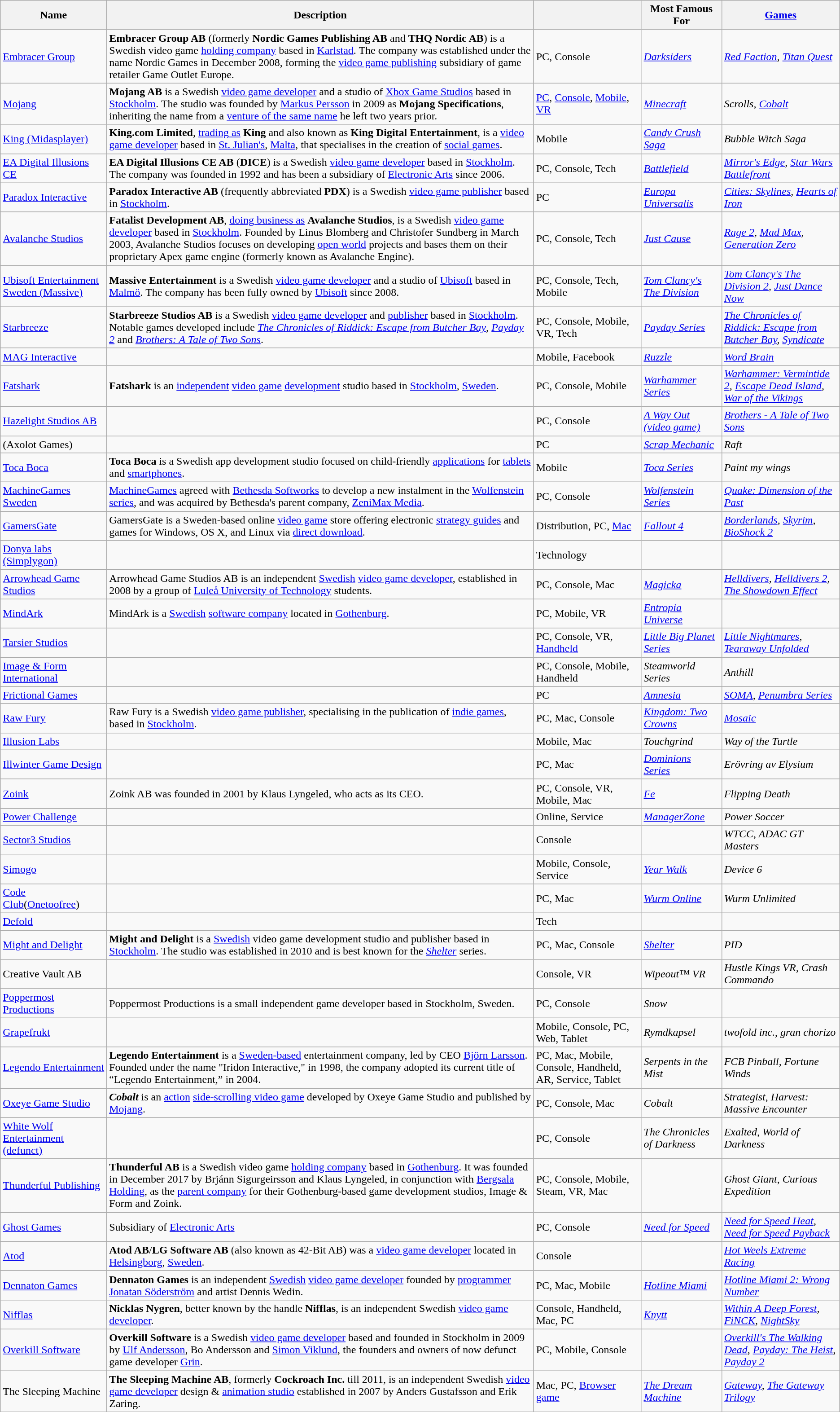<table class="wikitable sortable">
<tr>
<th>Name</th>
<th>Description</th>
<th></th>
<th>Most Famous For</th>
<th><a href='#'>Games</a></th>
</tr>
<tr>
<td><a href='#'>Embracer Group</a></td>
<td><strong>Embracer Group AB</strong> (formerly <strong>Nordic Games Publishing AB</strong> and <strong>THQ Nordic AB</strong>) is a Swedish video game <a href='#'>holding company</a> based in <a href='#'>Karlstad</a>. The company was established under the name Nordic Games in December 2008, forming the <a href='#'>video game publishing</a> subsidiary of game retailer Game Outlet Europe.</td>
<td>PC, Console</td>
<td><em><a href='#'>Darksiders</a></em></td>
<td><em><a href='#'>Red Faction</a>, <a href='#'>Titan Quest</a></em></td>
</tr>
<tr>
<td><a href='#'>Mojang</a></td>
<td><strong>Mojang AB</strong> is a Swedish <a href='#'>video game developer</a> and a studio of <a href='#'>Xbox Game Studios</a> based in <a href='#'>Stockholm</a>. The studio was founded by <a href='#'>Markus Persson</a> in 2009 as <strong>Mojang Specifications</strong>, inheriting the name from a <a href='#'>venture of the same name</a> he left two years prior.</td>
<td><a href='#'>PC</a>, <a href='#'>Console</a>, <a href='#'>Mobile</a>, <a href='#'>VR</a></td>
<td><em><a href='#'>Minecraft</a></em></td>
<td><em>Scrolls, <a href='#'>Cobalt</a></em></td>
</tr>
<tr>
<td><a href='#'>King (Midasplayer)</a></td>
<td><strong>King.com Limited</strong>, <a href='#'>trading as</a> <strong>King</strong> and also known as <strong>King Digital Entertainment</strong>, is a <a href='#'>video game developer</a> based in <a href='#'>St. Julian's</a>, <a href='#'>Malta</a>, that specialises in the creation of <a href='#'>social games</a>.</td>
<td>Mobile</td>
<td><em><a href='#'>Candy Crush Saga</a></em></td>
<td><em>Bubble Witch Saga</em></td>
</tr>
<tr>
<td><a href='#'>EA Digital Illusions CE</a></td>
<td><strong>EA Digital Illusions CE AB</strong> (<strong>DICE</strong>) is a Swedish <a href='#'>video game developer</a> based in <a href='#'>Stockholm</a>. The company was founded in 1992 and has been a subsidiary of <a href='#'>Electronic Arts</a> since 2006.</td>
<td>PC, Console, Tech</td>
<td><a href='#'><em>Battlefield</em></a></td>
<td><em><a href='#'>Mirror's Edge</a>, <a href='#'>Star Wars Battlefront</a></em></td>
</tr>
<tr>
<td><a href='#'>Paradox Interactive</a></td>
<td><strong>Paradox Interactive AB</strong> (frequently abbreviated <strong>PDX</strong>) is a Swedish <a href='#'>video game publisher</a> based in <a href='#'>Stockholm</a>.</td>
<td>PC</td>
<td><em><a href='#'>Europa Universalis</a></em></td>
<td><em><a href='#'>Cities: Skylines</a>, <a href='#'>Hearts of Iron</a></em></td>
</tr>
<tr>
<td><a href='#'>Avalanche Studios</a></td>
<td><strong>Fatalist Development AB</strong>, <a href='#'>doing business as</a> <strong>Avalanche Studios</strong>, is a Swedish <a href='#'>video game developer</a> based in <a href='#'>Stockholm</a>. Founded by Linus Blomberg and Christofer Sundberg in March 2003, Avalanche Studios focuses on developing <a href='#'>open world</a> projects and bases them on their proprietary Apex game engine (formerly known as Avalanche Engine).</td>
<td>PC, Console, Tech</td>
<td><a href='#'><em>Just Cause</em></a></td>
<td><em><a href='#'>Rage 2</a>, <a href='#'>Mad Max</a>, <a href='#'>Generation Zero</a></em></td>
</tr>
<tr>
<td><a href='#'>Ubisoft Entertainment Sweden (Massive)</a></td>
<td><strong>Massive Entertainment</strong> is a Swedish <a href='#'>video game developer</a> and a studio of <a href='#'>Ubisoft</a> based in <a href='#'>Malmö</a>. The company has been fully owned by <a href='#'>Ubisoft</a> since 2008.</td>
<td>PC, Console, Tech, Mobile</td>
<td><em><a href='#'>Tom Clancy's The Division</a></em></td>
<td><em><a href='#'>Tom Clancy's The Division 2</a>, <a href='#'>Just Dance Now</a></em></td>
</tr>
<tr>
<td><a href='#'>Starbreeze</a></td>
<td><strong>Starbreeze Studios AB</strong> is a Swedish <a href='#'>video game developer</a> and <a href='#'>publisher</a> based in <a href='#'>Stockholm</a>. Notable games developed include <em><a href='#'>The Chronicles of Riddick: Escape from Butcher Bay</a></em>, <em><a href='#'>Payday 2</a></em> and <em><a href='#'>Brothers: A Tale of Two Sons</a></em>.</td>
<td>PC, Console, Mobile, VR, Tech</td>
<td><a href='#'><em>Payday Series</em></a></td>
<td><em><a href='#'>The Chronicles of Riddick: Escape from Butcher Bay</a>, <a href='#'>Syndicate</a></em></td>
</tr>
<tr>
<td><a href='#'>MAG Interactive</a></td>
<td></td>
<td>Mobile, Facebook</td>
<td><em><a href='#'>Ruzzle</a></em></td>
<td><em><a href='#'>Word Brain</a></em></td>
</tr>
<tr>
<td><a href='#'>Fatshark</a></td>
<td><strong>Fatshark</strong> is an <a href='#'>independent</a> <a href='#'>video game</a> <a href='#'>development</a> studio based in <a href='#'>Stockholm</a>, <a href='#'>Sweden</a>.</td>
<td>PC, Console, Mobile</td>
<td><a href='#'><em>Warhammer Series</em></a></td>
<td><em><a href='#'>Warhammer: Vermintide 2</a>, <a href='#'>Escape Dead Island</a>, <a href='#'>War of the Vikings</a></em></td>
</tr>
<tr>
<td><a href='#'>Hazelight Studios AB</a></td>
<td></td>
<td>PC, Console</td>
<td><em><a href='#'>A Way Out (video game)</a></em></td>
<td><a href='#'><em>Brothers - A Tale of Two Sons</em></a></td>
</tr>
<tr>
<td>(Axolot Games)</td>
<td></td>
<td>PC</td>
<td><em><a href='#'>Scrap Mechanic</a></em></td>
<td><em>Raft</em></td>
</tr>
<tr>
<td><a href='#'>Toca Boca</a></td>
<td><strong>Toca Boca</strong> is a Swedish app development studio focused on child-friendly <a href='#'>applications</a> for <a href='#'>tablets</a> and <a href='#'>smartphones</a>.</td>
<td>Mobile</td>
<td><a href='#'><em>Toca Series</em></a></td>
<td><em>Paint my wings</em></td>
</tr>
<tr>
<td><a href='#'>MachineGames Sweden</a></td>
<td><a href='#'>MachineGames</a> agreed with <a href='#'>Bethesda Softworks</a> to develop a new instalment in the <a href='#'>Wolfenstein series</a>, and was acquired by Bethesda's parent company, <a href='#'>ZeniMax Media</a>.</td>
<td>PC, Console</td>
<td><a href='#'><em>Wolfenstein Series</em></a></td>
<td><em><a href='#'>Quake: Dimension of the Past</a></em></td>
</tr>
<tr>
<td><a href='#'>GamersGate</a></td>
<td>GamersGate is a Sweden-based online <a href='#'>video game</a> store offering electronic <a href='#'>strategy guides</a> and games for Windows, OS X, and Linux via <a href='#'>direct download</a>.</td>
<td>Distribution, PC, <a href='#'>Mac</a></td>
<td><em><a href='#'>Fallout 4</a></em></td>
<td><em><a href='#'>Borderlands</a>, <a href='#'>Skyrim</a>, <a href='#'>BioShock 2</a></em></td>
</tr>
<tr>
<td><a href='#'>Donya labs (Simplygon)</a></td>
<td></td>
<td>Technology</td>
<td></td>
<td></td>
</tr>
<tr>
<td><a href='#'>Arrowhead Game Studios</a></td>
<td>Arrowhead Game Studios AB is an independent <a href='#'>Swedish</a> <a href='#'>video game developer</a>, established in 2008 by a group of <a href='#'>Luleå University of Technology</a> students.</td>
<td>PC, Console, Mac</td>
<td><em><a href='#'>Magicka</a></em></td>
<td><em><a href='#'>Helldivers</a>, <a href='#'>Helldivers 2</a>, <a href='#'>The Showdown Effect</a></em></td>
</tr>
<tr>
<td><a href='#'>MindArk</a></td>
<td>MindArk is a <a href='#'>Swedish</a> <a href='#'>software company</a> located in <a href='#'>Gothenburg</a>.</td>
<td>PC, Mobile, VR</td>
<td><em><a href='#'>Entropia Universe</a></em></td>
<td></td>
</tr>
<tr>
<td><a href='#'>Tarsier Studios</a></td>
<td></td>
<td>PC, Console, VR,   <a href='#'>Handheld</a></td>
<td><em><a href='#'>Little Big Planet Series</a></em></td>
<td><em><a href='#'>Little Nightmares</a></em>, <em><a href='#'>Tearaway Unfolded</a></em></td>
</tr>
<tr>
<td><a href='#'>Image & Form International</a></td>
<td></td>
<td>PC, Console, Mobile, Handheld</td>
<td><em>Steamworld Series</em></td>
<td><em>Anthill</em></td>
</tr>
<tr>
<td><a href='#'>Frictional Games</a></td>
<td></td>
<td>PC</td>
<td><em><a href='#'>Amnesia</a></em></td>
<td><em><a href='#'>SOMA</a>, <a href='#'>Penumbra Series</a></em></td>
</tr>
<tr>
<td><a href='#'>Raw Fury</a></td>
<td>Raw Fury is a Swedish <a href='#'>video game publisher</a>, specialising in the publication of <a href='#'>indie games</a>, based in <a href='#'>Stockholm</a>.</td>
<td>PC, Mac, Console</td>
<td><em><a href='#'>Kingdom: Two Crowns</a></em></td>
<td><em><a href='#'>Mosaic</a></em></td>
</tr>
<tr>
<td><a href='#'>Illusion Labs</a></td>
<td></td>
<td>Mobile, Mac</td>
<td><em>Touchgrind</em></td>
<td><em>Way of the Turtle</em></td>
</tr>
<tr>
<td><a href='#'>Illwinter Game Design</a></td>
<td></td>
<td>PC, Mac</td>
<td><a href='#'><em>Dominions Series</em></a></td>
<td><em>Erövring av Elysium</em></td>
</tr>
<tr>
<td><a href='#'>Zoink</a></td>
<td>Zoink AB was founded in 2001 by Klaus Lyngeled, who acts as its CEO.</td>
<td>PC, Console, VR, Mobile, Mac</td>
<td><em><a href='#'>Fe</a></em></td>
<td><em>Flipping Death</em></td>
</tr>
<tr>
<td><a href='#'>Power Challenge</a></td>
<td></td>
<td>Online, Service</td>
<td><em><a href='#'>ManagerZone</a></em></td>
<td><em>Power Soccer</em></td>
</tr>
<tr>
<td><a href='#'>Sector3 Studios</a></td>
<td></td>
<td>Console</td>
<td></td>
<td><em>WTCC, ADAC GT Masters</em></td>
</tr>
<tr>
<td><a href='#'>Simogo</a></td>
<td></td>
<td>Mobile, Console, Service</td>
<td><em><a href='#'>Year Walk</a></em></td>
<td><em>Device 6</em></td>
</tr>
<tr>
<td><a href='#'>Code Club</a>(<a href='#'>Onetoofree</a>)</td>
<td></td>
<td>PC, Mac</td>
<td><em><a href='#'>Wurm Online</a></em></td>
<td><em>Wurm Unlimited</em></td>
</tr>
<tr>
<td><a href='#'>Defold</a></td>
<td></td>
<td>Tech</td>
<td></td>
<td></td>
</tr>
<tr>
<td><a href='#'>Might and Delight</a></td>
<td><strong>Might and Delight</strong> is a <a href='#'>Swedish</a> video game development studio and publisher based in <a href='#'>Stockholm</a>. The studio was established in 2010 and is best known for the <a href='#'><em>Shelter</em></a> series.</td>
<td>PC, Mac, Console</td>
<td><em><a href='#'>Shelter</a></em></td>
<td><em>PID</em></td>
</tr>
<tr>
<td>Creative Vault AB</td>
<td></td>
<td>Console, VR</td>
<td><em>Wipeout™ VR</em></td>
<td><em>Hustle Kings VR, Crash Commando</em></td>
</tr>
<tr>
<td><a href='#'>Poppermost Productions</a></td>
<td>Poppermost Productions is a small independent game developer based in Stockholm, Sweden.</td>
<td>PC, Console</td>
<td><em>Snow</em></td>
<td></td>
</tr>
<tr>
<td><a href='#'>Grapefrukt</a></td>
<td></td>
<td>Mobile, Console, PC, Web, Tablet</td>
<td><em>Rymdkapsel</em></td>
<td><em>twofold inc., gran chorizo</em></td>
</tr>
<tr>
<td><a href='#'>Legendo Entertainment</a></td>
<td><strong>Legendo Entertainment</strong> is a <a href='#'>Sweden-based</a> entertainment company, led by CEO <a href='#'>Björn Larsson</a>. Founded under the name "Iridon Interactive," in 1998, the company adopted its current title of “Legendo Entertainment,” in 2004.</td>
<td>PC, Mac, Mobile, Console, Handheld, AR, Service, Tablet</td>
<td><em>Serpents in the Mist</em></td>
<td><em>FCB Pinball, Fortune Winds</em></td>
</tr>
<tr>
<td><a href='#'>Oxeye Game Studio</a></td>
<td><strong><em>Cobalt</em></strong> is an <a href='#'>action</a> <a href='#'>side-scrolling video game</a> developed by Oxeye Game Studio and published by <a href='#'>Mojang</a>.</td>
<td>PC, Console, Mac</td>
<td><em>Cobalt</em></td>
<td><em>Strategist, Harvest: Massive Encounter</em></td>
</tr>
<tr>
<td><a href='#'>White Wolf Entertainment (defunct)</a></td>
<td></td>
<td>PC, Console</td>
<td><em>The Chronicles of Darkness</em></td>
<td><em>Exalted, World of Darkness</em></td>
</tr>
<tr>
<td><a href='#'>Thunderful Publishing</a></td>
<td><strong>Thunderful AB</strong> is a Swedish video game <a href='#'>holding company</a> based in <a href='#'>Gothenburg</a>. It was founded in December 2017 by Brjánn Sigurgeirsson and Klaus Lyngeled, in conjunction with <a href='#'>Bergsala Holding</a>, as the <a href='#'>parent company</a> for their Gothenburg-based game development studios, Image & Form and Zoink.</td>
<td>PC, Console, Mobile, Steam, VR, Mac</td>
<td></td>
<td><em>Ghost Giant</em>, <em>Curious Expedition</em></td>
</tr>
<tr>
<td><a href='#'>Ghost Games</a></td>
<td>Subsidiary of <a href='#'>Electronic Arts</a></td>
<td>PC, Console</td>
<td><em><a href='#'>Need for Speed</a></em></td>
<td><em><a href='#'>Need for Speed Heat</a>, <a href='#'>Need for Speed Payback</a></em></td>
</tr>
<tr>
<td><a href='#'>Atod</a></td>
<td><strong>Atod AB</strong>/<strong>LG Software AB</strong> (also known as 42-Bit AB) was a <a href='#'>video game developer</a> located in <a href='#'>Helsingborg</a>, <a href='#'>Sweden</a>.</td>
<td>Console</td>
<td></td>
<td><em><a href='#'>Hot Weels Extreme Racing</a></em></td>
</tr>
<tr>
<td><a href='#'>Dennaton Games</a></td>
<td><strong>Dennaton Games</strong> is an independent <a href='#'>Swedish</a> <a href='#'>video game developer</a> founded by <a href='#'>programmer</a> <a href='#'>Jonatan Söderström</a> and artist Dennis Wedin.</td>
<td>PC, Mac, Mobile</td>
<td><em><a href='#'>Hotline Miami</a></em></td>
<td><em><a href='#'>Hotline Miami 2: Wrong Number</a></em></td>
</tr>
<tr>
<td><a href='#'>Nifflas</a></td>
<td><strong>Nicklas Nygren</strong>, better known by the handle <strong>Nifflas</strong>, is an independent Swedish <a href='#'>video game developer</a>.</td>
<td>Console, Handheld, Mac, PC</td>
<td><em><a href='#'>Knytt</a></em></td>
<td><em><a href='#'>Within A Deep Forest</a>, <a href='#'>FiNCK</a>, <a href='#'>NightSky</a></em></td>
</tr>
<tr>
<td><a href='#'>Overkill Software</a></td>
<td><strong>Overkill Software</strong> is a Swedish <a href='#'>video game developer</a> based and founded in Stockholm in 2009 by <a href='#'>Ulf Andersson</a>, Bo Andersson and <a href='#'>Simon Viklund</a>, the founders and owners of now defunct game developer <a href='#'>Grin</a>.</td>
<td>PC, Mobile, Console</td>
<td></td>
<td><em><a href='#'>Overkill's The Walking Dead</a></em>, <em><a href='#'>Payday: The Heist</a></em>, <em><a href='#'>Payday 2</a></em></td>
</tr>
<tr>
<td>The Sleeping Machine</td>
<td><strong>The Sleeping Machine AB</strong>, formerly <strong>Cockroach Inc.</strong> till 2011, is an independent Swedish <a href='#'>video game developer</a> design & <a href='#'>animation studio</a> established in 2007 by Anders Gustafsson and Erik Zaring.</td>
<td>Mac, PC, <a href='#'>Browser game</a></td>
<td><em><a href='#'>The Dream Machine</a></em></td>
<td><em><a href='#'>Gateway</a>, <a href='#'>The Gateway Trilogy</a></em></td>
</tr>
</table>
